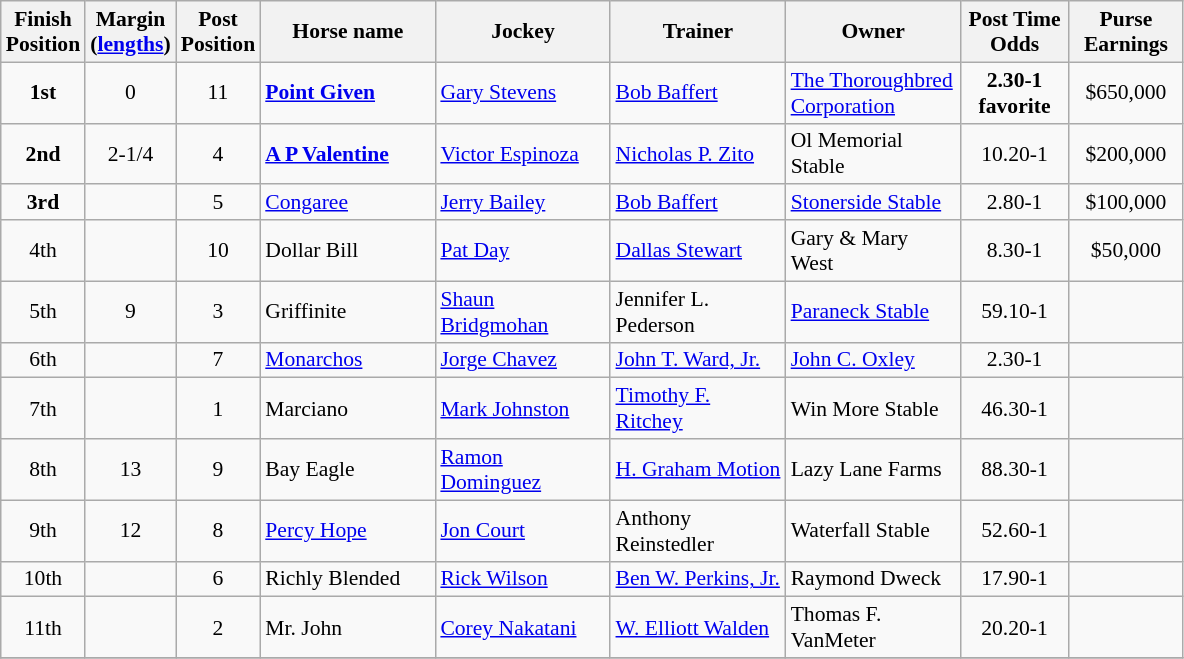<table class="wikitable sortable" | border="2" cellpadding="1" style="border-collapse: collapse; font-size:90%">
<tr>
<th width="45px">Finish <br> Position</th>
<th width="45px">Margin<br> <span>(<a href='#'>lengths</a>)</span></th>
<th width="40px">Post <br> Position</th>
<th width="110px">Horse name</th>
<th width="110px">Jockey</th>
<th width="110px">Trainer</th>
<th width="110px">Owner</th>
<th width="65px">Post Time <br> Odds</th>
<th width="70px">Purse <br> Earnings</th>
</tr>
<tr>
<td align=center><strong>1<span>st</span></strong></td>
<td align=center>0</td>
<td align=center>11</td>
<td><strong><a href='#'>Point Given</a></strong></td>
<td><a href='#'>Gary Stevens</a></td>
<td><a href='#'>Bob Baffert</a></td>
<td><a href='#'>The Thoroughbred Corporation</a></td>
<td align=center><strong>2.30-1 <br> <span>favorite</span></strong></td>
<td align=center>$650,000</td>
</tr>
<tr>
<td align=center><strong>2<span>nd</span></strong></td>
<td align=center>2-1/4</td>
<td align=center>4</td>
<td><strong><a href='#'>A P Valentine</a></strong></td>
<td><a href='#'>Victor Espinoza</a></td>
<td><a href='#'>Nicholas P. Zito</a></td>
<td>Ol Memorial Stable</td>
<td align=center>10.20-1</td>
<td align=center>$200,000</td>
</tr>
<tr>
<td align=center><strong>3<span>rd</span></strong></td>
<td align=center></td>
<td align=center>5</td>
<td><a href='#'>Congaree</a></td>
<td><a href='#'>Jerry Bailey</a></td>
<td><a href='#'>Bob Baffert</a></td>
<td><a href='#'>Stonerside Stable</a></td>
<td align=center>2.80-1</td>
<td align=center>$100,000</td>
</tr>
<tr>
<td align=center>4<span>th</span></td>
<td align=center></td>
<td align=center>10</td>
<td>Dollar Bill</td>
<td><a href='#'>Pat Day</a></td>
<td><a href='#'>Dallas Stewart</a></td>
<td>Gary & Mary West</td>
<td align=center>8.30-1</td>
<td align=center>$50,000</td>
</tr>
<tr>
<td align=center>5<span>th</span></td>
<td align=center>9</td>
<td align=center>3</td>
<td>Griffinite</td>
<td><a href='#'>Shaun Bridgmohan</a></td>
<td>Jennifer L. Pederson</td>
<td><a href='#'>Paraneck Stable</a></td>
<td align=center>59.10-1</td>
<td align=center></td>
</tr>
<tr>
<td align=center>6<span>th</span></td>
<td align=center></td>
<td align=center>7</td>
<td><a href='#'>Monarchos</a></td>
<td><a href='#'>Jorge Chavez</a></td>
<td><a href='#'>John T. Ward, Jr.</a></td>
<td><a href='#'>John C. Oxley</a></td>
<td align=center>2.30-1</td>
<td></td>
</tr>
<tr>
<td align=center>7<span>th</span></td>
<td align=center></td>
<td align=center>1</td>
<td>Marciano</td>
<td><a href='#'>Mark Johnston</a></td>
<td><a href='#'>Timothy F. Ritchey</a></td>
<td>Win More Stable</td>
<td align=center>46.30-1</td>
<td></td>
</tr>
<tr>
<td align=center>8<span>th</span></td>
<td align=center>13</td>
<td align=center>9</td>
<td>Bay Eagle</td>
<td><a href='#'>Ramon Dominguez</a></td>
<td><a href='#'>H. Graham Motion</a></td>
<td>Lazy Lane Farms</td>
<td align=center>88.30-1</td>
<td></td>
</tr>
<tr>
<td align=center>9<span>th</span></td>
<td align=center>12</td>
<td align=center>8</td>
<td><a href='#'>Percy Hope</a></td>
<td><a href='#'>Jon Court</a></td>
<td>Anthony Reinstedler</td>
<td>Waterfall Stable</td>
<td align=center>52.60-1</td>
<td></td>
</tr>
<tr>
<td align=center>10<span>th</span></td>
<td align=center></td>
<td align=center>6</td>
<td>Richly Blended</td>
<td><a href='#'>Rick Wilson</a></td>
<td><a href='#'>Ben W. Perkins, Jr.</a></td>
<td>Raymond Dweck</td>
<td align=center>17.90-1</td>
<td></td>
</tr>
<tr>
<td align=center>11<span>th</span></td>
<td align=center></td>
<td align=center>2</td>
<td>Mr. John</td>
<td><a href='#'>Corey Nakatani</a></td>
<td><a href='#'>W. Elliott Walden</a></td>
<td>Thomas F. VanMeter</td>
<td align=center>20.20-1</td>
<td></td>
</tr>
<tr>
</tr>
</table>
